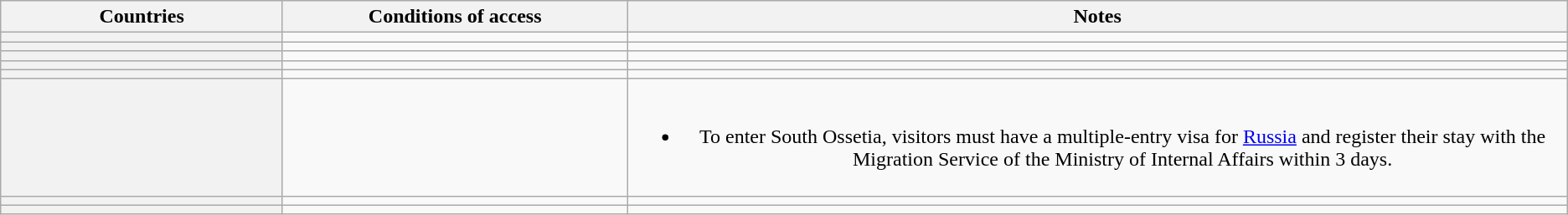<table class="wikitable" style="text-align: center; table-layout: fixed;">
<tr>
<th style="width:18%;">Countries</th>
<th style="width:22%;">Conditions of access</th>
<th>Notes</th>
</tr>
<tr>
<th style="text-align: left;"></th>
<td></td>
<td></td>
</tr>
<tr>
<th style="text-align: left;"></th>
<td></td>
<td></td>
</tr>
<tr>
<th style="text-align: left;"></th>
<td></td>
<td></td>
</tr>
<tr>
<th style="text-align: left;"></th>
<td></td>
<td></td>
</tr>
<tr>
<th style="text-align: left;"></th>
<td></td>
<td></td>
</tr>
<tr>
<th style="text-align: left;"></th>
<td></td>
<td><br><ul><li>To enter South Ossetia, visitors must have a multiple-entry visa for <a href='#'>Russia</a> and register their stay with the Migration Service of the Ministry of Internal Affairs within 3 days.</li></ul></td>
</tr>
<tr>
<th style="text-align: left;"></th>
<td></td>
<td></td>
</tr>
<tr>
<th style="text-align: left;"></th>
<td></td>
<td></td>
</tr>
</table>
